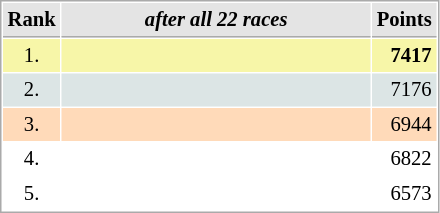<table cellspacing="1" cellpadding="3" style="border:1px solid #aaa; font-size:86%;">
<tr style="background:#e4e4e4;">
<th style="border-bottom:1px solid #aaa; width:10px;">Rank</th>
<th style="border-bottom:1px solid #aaa; width:200px; white-space:nowrap;"><em>after all 22 races</em> </th>
<th style="border-bottom:1px solid #aaa; width:20px;">Points</th>
</tr>
<tr style="background:#f7f6a8;">
<td style="text-align:center">1.</td>
<td><strong></strong></td>
<td style="text-align:right"><strong>7417</strong></td>
</tr>
<tr style="background:#dce5e5;">
<td style="text-align:center">2.</td>
<td></td>
<td style="text-align:right">7176</td>
</tr>
<tr style="background:#ffdab9;">
<td style="text-align:center">3.</td>
<td></td>
<td style="text-align:right">6944</td>
</tr>
<tr>
<td style="text-align:center">4.</td>
<td></td>
<td style="text-align:right">6822</td>
</tr>
<tr>
<td style="text-align:center">5.</td>
<td></td>
<td style="text-align:right">6573</td>
</tr>
</table>
